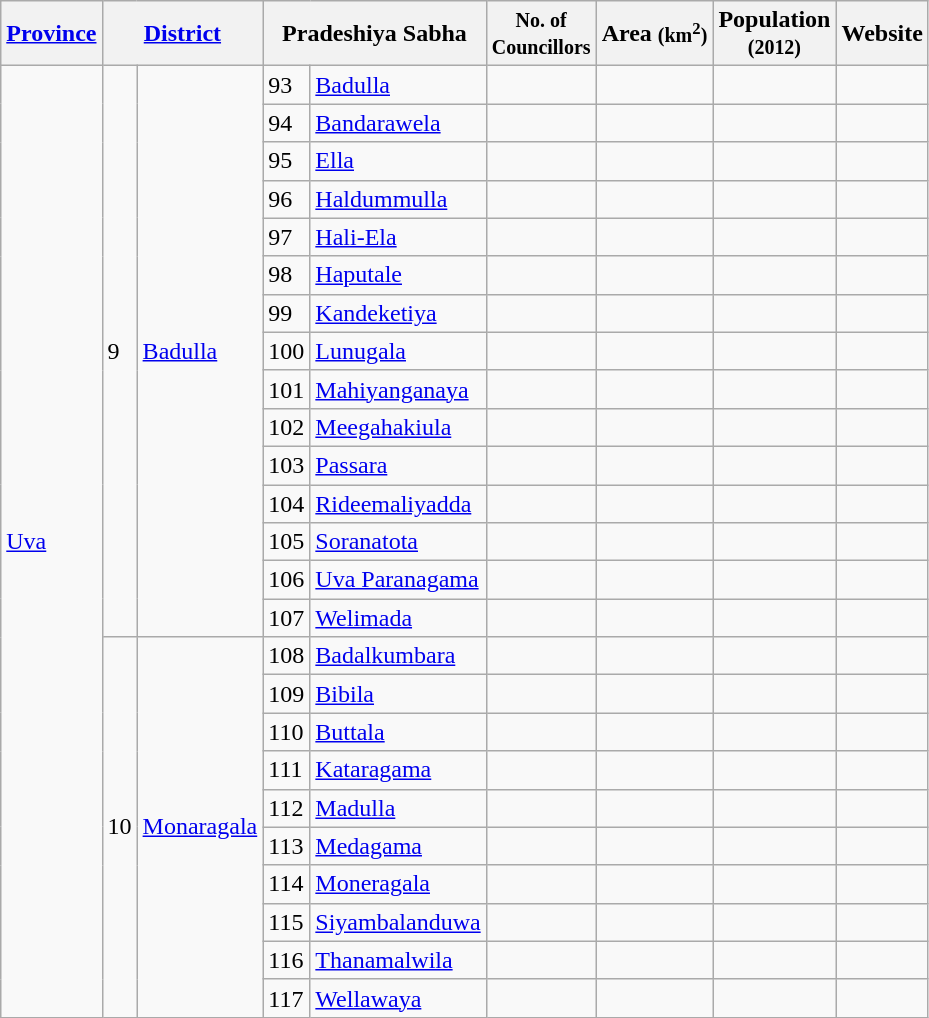<table class="wikitable sortable">
<tr>
<th><a href='#'>Province</a></th>
<th colspan="2"><a href='#'>District</a></th>
<th colspan="2">Pradeshiya Sabha</th>
<th><small>No. of<br>Councillors</small></th>
<th>Area <small>(km<sup>2</sup>)</small><br></th>
<th>Population<br><small>(2012)</small></th>
<th>Website</th>
</tr>
<tr>
<td rowspan="25"><a href='#'>Uva</a></td>
<td rowspan="15">9</td>
<td rowspan="15"><a href='#'>Badulla</a></td>
<td>93</td>
<td><a href='#'>Badulla</a></td>
<td></td>
<td></td>
<td></td>
<td></td>
</tr>
<tr>
<td>94</td>
<td><a href='#'>Bandarawela</a></td>
<td></td>
<td></td>
<td></td>
<td></td>
</tr>
<tr>
<td>95</td>
<td><a href='#'>Ella</a></td>
<td></td>
<td></td>
<td></td>
<td></td>
</tr>
<tr>
<td>96</td>
<td><a href='#'>Haldummulla</a></td>
<td></td>
<td></td>
<td></td>
<td></td>
</tr>
<tr>
<td>97</td>
<td><a href='#'>Hali-Ela</a></td>
<td></td>
<td></td>
<td></td>
<td></td>
</tr>
<tr>
<td>98</td>
<td><a href='#'>Haputale</a></td>
<td></td>
<td></td>
<td></td>
<td></td>
</tr>
<tr>
<td>99</td>
<td><a href='#'>Kandeketiya</a></td>
<td></td>
<td></td>
<td></td>
<td></td>
</tr>
<tr>
<td>100</td>
<td><a href='#'>Lunugala</a></td>
<td></td>
<td></td>
<td></td>
<td></td>
</tr>
<tr>
<td>101</td>
<td><a href='#'>Mahiyanganaya</a></td>
<td></td>
<td></td>
<td></td>
<td></td>
</tr>
<tr>
<td>102</td>
<td><a href='#'>Meegahakiula</a></td>
<td></td>
<td></td>
<td></td>
<td></td>
</tr>
<tr>
<td>103</td>
<td><a href='#'>Passara</a></td>
<td></td>
<td></td>
<td></td>
<td></td>
</tr>
<tr>
<td>104</td>
<td><a href='#'>Rideemaliyadda</a></td>
<td></td>
<td></td>
<td></td>
<td></td>
</tr>
<tr>
<td>105</td>
<td><a href='#'>Soranatota</a></td>
<td></td>
<td></td>
<td></td>
<td></td>
</tr>
<tr>
<td>106</td>
<td><a href='#'>Uva Paranagama</a></td>
<td></td>
<td></td>
<td></td>
<td></td>
</tr>
<tr>
<td>107</td>
<td><a href='#'>Welimada</a></td>
<td></td>
<td></td>
<td></td>
<td></td>
</tr>
<tr>
<td rowspan="10">10</td>
<td rowspan="10"><a href='#'>Monaragala</a></td>
<td>108</td>
<td><a href='#'>Badalkumbara</a></td>
<td></td>
<td></td>
<td></td>
<td></td>
</tr>
<tr>
<td>109</td>
<td><a href='#'>Bibila</a></td>
<td></td>
<td></td>
<td></td>
<td></td>
</tr>
<tr>
<td>110</td>
<td><a href='#'>Buttala</a></td>
<td></td>
<td></td>
<td></td>
<td></td>
</tr>
<tr>
<td>111</td>
<td><a href='#'>Kataragama</a></td>
<td></td>
<td></td>
<td></td>
<td></td>
</tr>
<tr>
<td>112</td>
<td><a href='#'>Madulla</a></td>
<td></td>
<td></td>
<td></td>
<td></td>
</tr>
<tr>
<td>113</td>
<td><a href='#'>Medagama</a></td>
<td></td>
<td></td>
<td></td>
<td></td>
</tr>
<tr>
<td>114</td>
<td><a href='#'>Moneragala</a></td>
<td></td>
<td></td>
<td></td>
<td></td>
</tr>
<tr>
<td>115</td>
<td><a href='#'>Siyambalanduwa</a></td>
<td></td>
<td></td>
<td></td>
<td></td>
</tr>
<tr>
<td>116</td>
<td><a href='#'>Thanamalwila</a></td>
<td></td>
<td></td>
<td></td>
<td></td>
</tr>
<tr>
<td>117</td>
<td><a href='#'>Wellawaya</a></td>
<td></td>
<td></td>
<td></td>
<td></td>
</tr>
</table>
